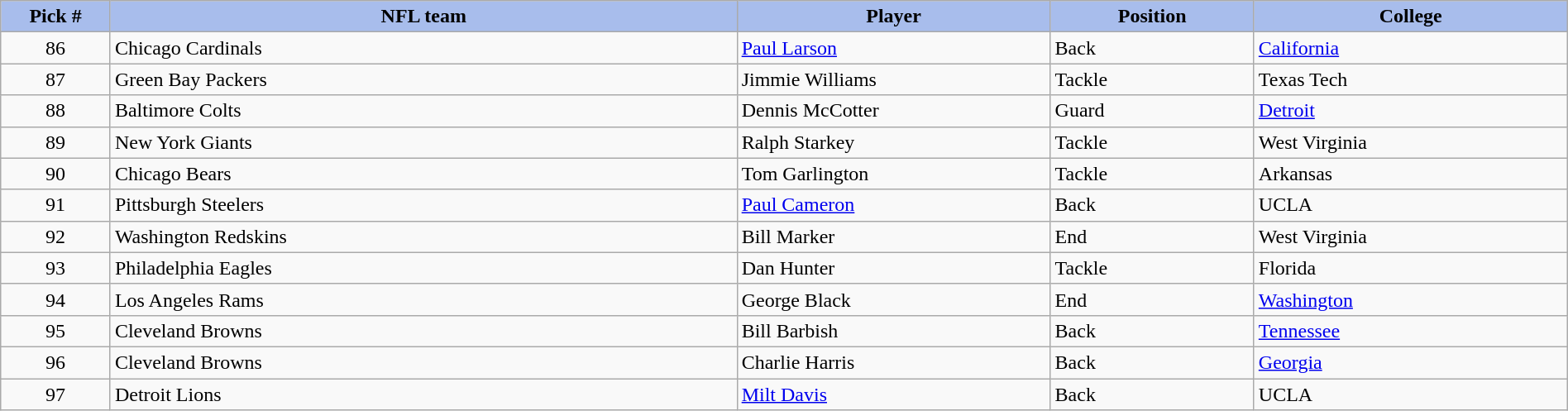<table class="wikitable sortable sortable" style="width: 100%">
<tr>
<th style="background:#a8bdec; width:7%;">Pick #</th>
<th style="width:40%; background:#a8bdec;">NFL team</th>
<th style="width:20%; background:#a8bdec;">Player</th>
<th style="width:13%; background:#a8bdec;">Position</th>
<th style="background:#A8BDEC;">College</th>
</tr>
<tr>
<td align=center>86</td>
<td>Chicago Cardinals</td>
<td><a href='#'>Paul Larson</a></td>
<td>Back</td>
<td><a href='#'>California</a></td>
</tr>
<tr>
<td align=center>87</td>
<td>Green Bay Packers</td>
<td>Jimmie Williams</td>
<td>Tackle</td>
<td>Texas Tech</td>
</tr>
<tr>
<td align=center>88</td>
<td>Baltimore Colts</td>
<td>Dennis McCotter</td>
<td>Guard</td>
<td><a href='#'>Detroit</a></td>
</tr>
<tr>
<td align=center>89</td>
<td>New York Giants</td>
<td>Ralph Starkey</td>
<td>Tackle</td>
<td>West Virginia</td>
</tr>
<tr>
<td align=center>90</td>
<td>Chicago Bears</td>
<td>Tom Garlington</td>
<td>Tackle</td>
<td>Arkansas</td>
</tr>
<tr>
<td align=center>91</td>
<td>Pittsburgh Steelers</td>
<td><a href='#'>Paul Cameron</a></td>
<td>Back</td>
<td>UCLA</td>
</tr>
<tr>
<td align=center>92</td>
<td>Washington Redskins</td>
<td>Bill Marker</td>
<td>End</td>
<td>West Virginia</td>
</tr>
<tr>
<td align=center>93</td>
<td>Philadelphia Eagles</td>
<td>Dan Hunter</td>
<td>Tackle</td>
<td>Florida</td>
</tr>
<tr>
<td align=center>94</td>
<td>Los Angeles Rams</td>
<td>George Black</td>
<td>End</td>
<td><a href='#'>Washington</a></td>
</tr>
<tr>
<td align=center>95</td>
<td>Cleveland Browns</td>
<td>Bill Barbish</td>
<td>Back</td>
<td><a href='#'>Tennessee</a></td>
</tr>
<tr>
<td align=center>96</td>
<td>Cleveland Browns</td>
<td>Charlie Harris</td>
<td>Back</td>
<td><a href='#'>Georgia</a></td>
</tr>
<tr>
<td align=center>97</td>
<td>Detroit Lions</td>
<td><a href='#'>Milt Davis</a></td>
<td>Back</td>
<td>UCLA</td>
</tr>
</table>
